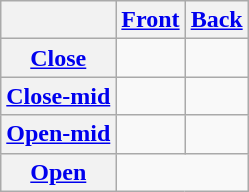<table class="wikitable" style="text-align: center">
<tr>
<th></th>
<th><a href='#'>Front</a></th>
<th><a href='#'>Back</a></th>
</tr>
<tr>
<th><a href='#'>Close</a></th>
<td></td>
<td></td>
</tr>
<tr>
<th><a href='#'>Close-mid</a></th>
<td></td>
<td></td>
</tr>
<tr>
<th><a href='#'>Open-mid</a></th>
<td></td>
<td></td>
</tr>
<tr>
<th><a href='#'>Open</a></th>
<td colspan="2"></td>
</tr>
</table>
